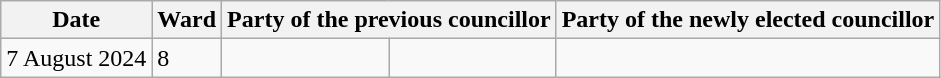<table class="wikitable">
<tr>
<th>Date</th>
<th>Ward</th>
<th colspan=2>Party of the previous councillor</th>
<th colspan=2>Party of the newly elected councillor</th>
</tr>
<tr>
<td>7 August 2024</td>
<td>8</td>
<td></td>
<td></td>
</tr>
</table>
